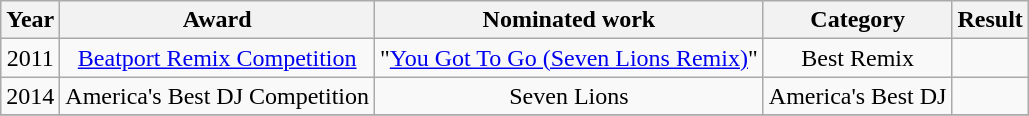<table class="wikitable plainrowheaders" style="text-align:center;">
<tr>
<th>Year</th>
<th>Award</th>
<th>Nominated work</th>
<th>Category</th>
<th>Result</th>
</tr>
<tr>
<td rowspan="1">2011</td>
<td rowspan="1"><a href='#'>Beatport Remix Competition</a></td>
<td>"<a href='#'>You Got To Go (Seven Lions Remix)</a>"</td>
<td>Best Remix</td>
<td></td>
</tr>
<tr>
<td rowspan="1">2014</td>
<td rowspan="1">America's Best DJ Competition</td>
<td>Seven Lions</td>
<td>America's Best DJ</td>
<td></td>
</tr>
<tr>
</tr>
</table>
